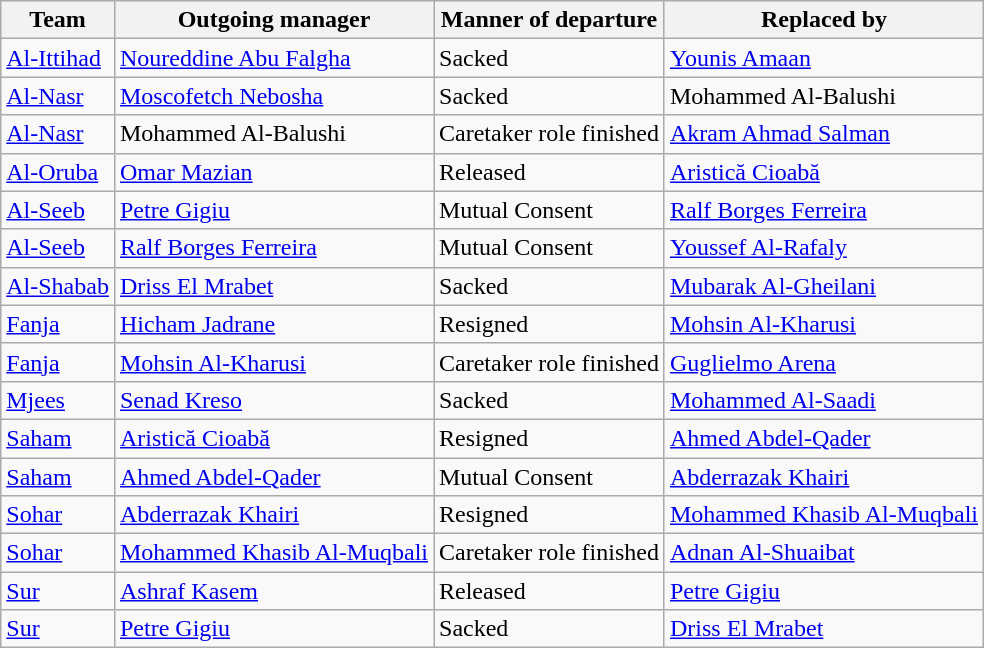<table class="wikitable sortable">
<tr>
<th>Team</th>
<th>Outgoing manager</th>
<th>Manner of departure</th>
<th>Replaced by</th>
</tr>
<tr>
<td><a href='#'>Al-Ittihad</a></td>
<td> <a href='#'>Noureddine Abu Falgha</a></td>
<td>Sacked</td>
<td> <a href='#'>Younis Amaan</a></td>
</tr>
<tr>
<td><a href='#'>Al-Nasr</a></td>
<td> <a href='#'>Moscofetch Nebosha</a></td>
<td>Sacked</td>
<td> Mohammed Al-Balushi</td>
</tr>
<tr>
<td><a href='#'>Al-Nasr</a></td>
<td> Mohammed Al-Balushi</td>
<td>Caretaker role finished</td>
<td> <a href='#'>Akram Ahmad Salman</a></td>
</tr>
<tr>
<td><a href='#'>Al-Oruba</a></td>
<td> <a href='#'>Omar Mazian</a></td>
<td>Released</td>
<td> <a href='#'>Aristică Cioabă</a></td>
</tr>
<tr>
<td><a href='#'>Al-Seeb</a></td>
<td> <a href='#'>Petre Gigiu</a></td>
<td>Mutual Consent</td>
<td> <a href='#'>Ralf Borges Ferreira</a></td>
</tr>
<tr>
<td><a href='#'>Al-Seeb</a></td>
<td> <a href='#'>Ralf Borges Ferreira</a></td>
<td>Mutual Consent</td>
<td> <a href='#'>Youssef Al-Rafaly</a></td>
</tr>
<tr>
<td><a href='#'>Al-Shabab</a></td>
<td> <a href='#'>Driss El Mrabet</a></td>
<td>Sacked</td>
<td> <a href='#'>Mubarak Al-Gheilani</a></td>
</tr>
<tr>
<td><a href='#'>Fanja</a></td>
<td> <a href='#'>Hicham Jadrane</a></td>
<td>Resigned</td>
<td> <a href='#'>Mohsin Al-Kharusi</a></td>
</tr>
<tr>
<td><a href='#'>Fanja</a></td>
<td> <a href='#'>Mohsin Al-Kharusi</a></td>
<td>Caretaker role finished</td>
<td> <a href='#'>Guglielmo Arena</a></td>
</tr>
<tr>
<td><a href='#'>Mjees</a></td>
<td> <a href='#'>Senad Kreso</a></td>
<td>Sacked</td>
<td> <a href='#'>Mohammed Al-Saadi</a></td>
</tr>
<tr>
<td><a href='#'>Saham</a></td>
<td> <a href='#'>Aristică Cioabă</a></td>
<td>Resigned</td>
<td> <a href='#'>Ahmed Abdel-Qader</a></td>
</tr>
<tr>
<td><a href='#'>Saham</a></td>
<td> <a href='#'>Ahmed Abdel-Qader</a></td>
<td>Mutual Consent</td>
<td> <a href='#'>Abderrazak Khairi</a></td>
</tr>
<tr>
<td><a href='#'>Sohar</a></td>
<td> <a href='#'>Abderrazak Khairi</a></td>
<td>Resigned</td>
<td> <a href='#'>Mohammed Khasib Al-Muqbali</a></td>
</tr>
<tr>
<td><a href='#'>Sohar</a></td>
<td> <a href='#'>Mohammed Khasib Al-Muqbali</a></td>
<td>Caretaker role finished</td>
<td> <a href='#'>Adnan Al-Shuaibat</a></td>
</tr>
<tr>
<td><a href='#'>Sur</a></td>
<td> <a href='#'>Ashraf Kasem</a></td>
<td>Released</td>
<td> <a href='#'>Petre Gigiu</a></td>
</tr>
<tr>
<td><a href='#'>Sur</a></td>
<td> <a href='#'>Petre Gigiu</a></td>
<td>Sacked</td>
<td> <a href='#'>Driss El Mrabet</a></td>
</tr>
</table>
